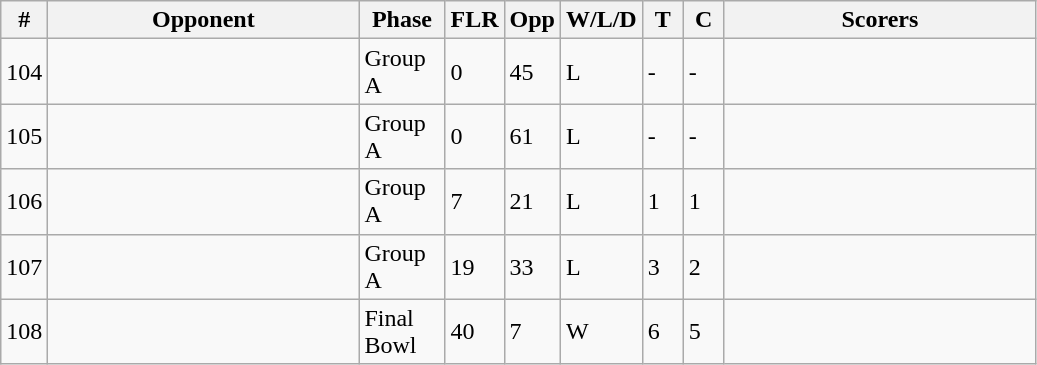<table class="wikitable sortable">
<tr>
<th width=10>#</th>
<th width=200>Opponent</th>
<th width=50>Phase</th>
<th width=30>FLR</th>
<th width=30>Opp</th>
<th width=45>W/L/D</th>
<th width=20>T</th>
<th width=20>C</th>
<th width=200>Scorers</th>
</tr>
<tr>
<td>104</td>
<td></td>
<td>Group A</td>
<td>0</td>
<td>45</td>
<td>L</td>
<td>-</td>
<td>-</td>
<td></td>
</tr>
<tr>
<td>105</td>
<td></td>
<td>Group A</td>
<td>0</td>
<td>61</td>
<td>L</td>
<td>-</td>
<td>-</td>
<td></td>
</tr>
<tr>
<td>106</td>
<td></td>
<td>Group A</td>
<td>7</td>
<td>21</td>
<td>L</td>
<td>1</td>
<td>1</td>
<td></td>
</tr>
<tr>
<td>107</td>
<td></td>
<td>Group A</td>
<td>19</td>
<td>33</td>
<td>L</td>
<td>3</td>
<td>2</td>
<td></td>
</tr>
<tr>
<td>108</td>
<td></td>
<td>Final Bowl</td>
<td>40</td>
<td>7</td>
<td>W</td>
<td>6</td>
<td>5</td>
<td></td>
</tr>
</table>
